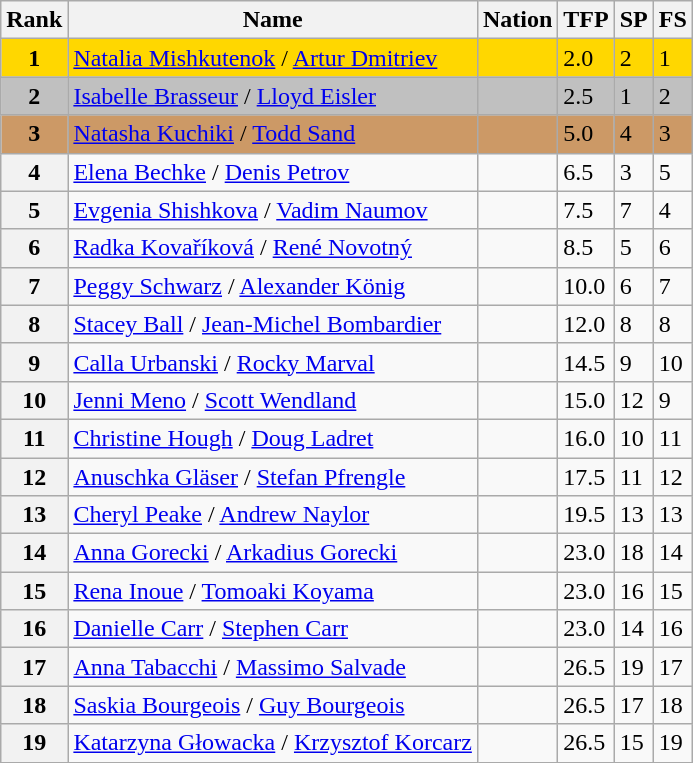<table class="wikitable">
<tr>
<th>Rank</th>
<th>Name</th>
<th>Nation</th>
<th>TFP</th>
<th>SP</th>
<th>FS</th>
</tr>
<tr bgcolor=gold>
<td align=center><strong>1</strong></td>
<td><a href='#'>Natalia Mishkutenok</a> / <a href='#'>Artur Dmitriev</a></td>
<td></td>
<td>2.0</td>
<td>2</td>
<td>1</td>
</tr>
<tr bgcolor=silver>
<td align=center><strong>2</strong></td>
<td><a href='#'>Isabelle Brasseur</a> / <a href='#'>Lloyd Eisler</a></td>
<td></td>
<td>2.5</td>
<td>1</td>
<td>2</td>
</tr>
<tr bgcolor=cc9966>
<td align=center><strong>3</strong></td>
<td><a href='#'>Natasha Kuchiki</a> / <a href='#'>Todd Sand</a></td>
<td></td>
<td>5.0</td>
<td>4</td>
<td>3</td>
</tr>
<tr>
<th>4</th>
<td><a href='#'>Elena Bechke</a> / <a href='#'>Denis Petrov</a></td>
<td></td>
<td>6.5</td>
<td>3</td>
<td>5</td>
</tr>
<tr>
<th>5</th>
<td><a href='#'>Evgenia Shishkova</a> / <a href='#'>Vadim Naumov</a></td>
<td></td>
<td>7.5</td>
<td>7</td>
<td>4</td>
</tr>
<tr>
<th>6</th>
<td><a href='#'>Radka Kovaříková</a> / <a href='#'>René Novotný</a></td>
<td></td>
<td>8.5</td>
<td>5</td>
<td>6</td>
</tr>
<tr>
<th>7</th>
<td><a href='#'>Peggy Schwarz</a> / <a href='#'>Alexander König</a></td>
<td></td>
<td>10.0</td>
<td>6</td>
<td>7</td>
</tr>
<tr>
<th>8</th>
<td><a href='#'>Stacey Ball</a> / <a href='#'>Jean-Michel Bombardier</a></td>
<td></td>
<td>12.0</td>
<td>8</td>
<td>8</td>
</tr>
<tr>
<th>9</th>
<td><a href='#'>Calla Urbanski</a> / <a href='#'>Rocky Marval</a></td>
<td></td>
<td>14.5</td>
<td>9</td>
<td>10</td>
</tr>
<tr>
<th>10</th>
<td><a href='#'>Jenni Meno</a> / <a href='#'>Scott Wendland</a></td>
<td></td>
<td>15.0</td>
<td>12</td>
<td>9</td>
</tr>
<tr>
<th>11</th>
<td><a href='#'>Christine Hough</a> / <a href='#'>Doug Ladret</a></td>
<td></td>
<td>16.0</td>
<td>10</td>
<td>11</td>
</tr>
<tr>
<th>12</th>
<td><a href='#'>Anuschka Gläser</a> / <a href='#'>Stefan Pfrengle</a></td>
<td></td>
<td>17.5</td>
<td>11</td>
<td>12</td>
</tr>
<tr>
<th>13</th>
<td><a href='#'>Cheryl Peake</a> / <a href='#'>Andrew Naylor</a></td>
<td></td>
<td>19.5</td>
<td>13</td>
<td>13</td>
</tr>
<tr>
<th>14</th>
<td><a href='#'>Anna Gorecki</a> / <a href='#'>Arkadius Gorecki</a></td>
<td></td>
<td>23.0</td>
<td>18</td>
<td>14</td>
</tr>
<tr>
<th>15</th>
<td><a href='#'>Rena Inoue</a> / <a href='#'>Tomoaki Koyama</a></td>
<td></td>
<td>23.0</td>
<td>16</td>
<td>15</td>
</tr>
<tr>
<th>16</th>
<td><a href='#'>Danielle Carr</a> / <a href='#'>Stephen Carr</a></td>
<td></td>
<td>23.0</td>
<td>14</td>
<td>16</td>
</tr>
<tr>
<th>17</th>
<td><a href='#'>Anna Tabacchi</a> / <a href='#'>Massimo Salvade</a></td>
<td></td>
<td>26.5</td>
<td>19</td>
<td>17</td>
</tr>
<tr>
<th>18</th>
<td><a href='#'>Saskia Bourgeois</a> / <a href='#'>Guy Bourgeois</a></td>
<td></td>
<td>26.5</td>
<td>17</td>
<td>18</td>
</tr>
<tr>
<th>19</th>
<td><a href='#'>Katarzyna Głowacka</a> / <a href='#'>Krzysztof Korcarz</a></td>
<td></td>
<td>26.5</td>
<td>15</td>
<td>19</td>
</tr>
</table>
